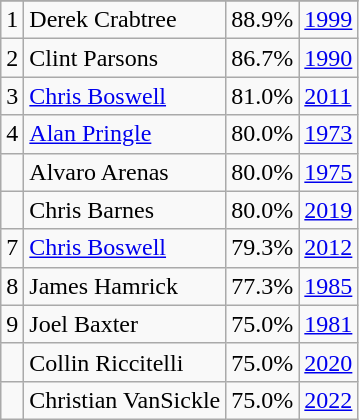<table class="wikitable">
<tr>
</tr>
<tr>
<td>1</td>
<td>Derek Crabtree</td>
<td><abbr>88.9%</abbr></td>
<td><a href='#'>1999</a></td>
</tr>
<tr>
<td>2</td>
<td>Clint Parsons</td>
<td><abbr>86.7%</abbr></td>
<td><a href='#'>1990</a></td>
</tr>
<tr>
<td>3</td>
<td><a href='#'>Chris Boswell</a></td>
<td><abbr>81.0%</abbr></td>
<td><a href='#'>2011</a></td>
</tr>
<tr>
<td>4</td>
<td><a href='#'>Alan Pringle</a></td>
<td><abbr>80.0%</abbr></td>
<td><a href='#'>1973</a></td>
</tr>
<tr>
<td></td>
<td>Alvaro Arenas</td>
<td><abbr>80.0%</abbr></td>
<td><a href='#'>1975</a></td>
</tr>
<tr>
<td></td>
<td>Chris Barnes</td>
<td><abbr>80.0%</abbr></td>
<td><a href='#'>2019</a></td>
</tr>
<tr>
<td>7</td>
<td><a href='#'>Chris Boswell</a></td>
<td><abbr>79.3%</abbr></td>
<td><a href='#'>2012</a></td>
</tr>
<tr>
<td>8</td>
<td>James Hamrick</td>
<td><abbr>77.3%</abbr></td>
<td><a href='#'>1985</a></td>
</tr>
<tr>
<td>9</td>
<td>Joel Baxter</td>
<td><abbr>75.0%</abbr></td>
<td><a href='#'>1981</a></td>
</tr>
<tr>
<td></td>
<td>Collin Riccitelli</td>
<td><abbr>75.0%</abbr></td>
<td><a href='#'>2020</a></td>
</tr>
<tr>
<td></td>
<td>Christian VanSickle</td>
<td><abbr>75.0%</abbr></td>
<td><a href='#'>2022</a></td>
</tr>
</table>
